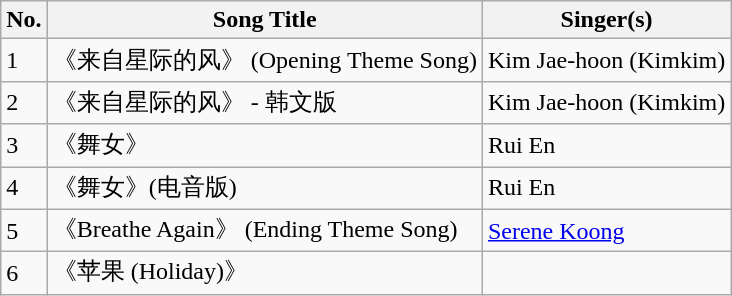<table class="wikitable">
<tr>
<th>No.</th>
<th>Song Title</th>
<th>Singer(s)</th>
</tr>
<tr>
<td>1</td>
<td>《来自星际的风》 (Opening Theme Song)</td>
<td>Kim Jae-hoon (Kimkim)</td>
</tr>
<tr>
<td>2</td>
<td>《来自星际的风》 - 韩文版</td>
<td>Kim Jae-hoon (Kimkim)</td>
</tr>
<tr>
<td>3</td>
<td>《舞女》</td>
<td>Rui En</td>
</tr>
<tr>
<td>4</td>
<td>《舞女》(电音版)</td>
<td>Rui En</td>
</tr>
<tr>
<td>5</td>
<td>《Breathe Again》 (Ending Theme Song)</td>
<td><a href='#'>Serene Koong</a></td>
</tr>
<tr>
<td>6</td>
<td>《苹果 (Holiday)》</td>
<td></td>
</tr>
</table>
